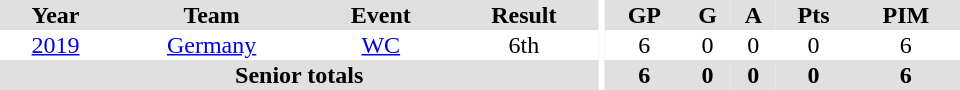<table border="0" cellpadding="1" cellspacing="0" ID="Table3" style="text-align:center; width:40em">
<tr ALIGN="center" bgcolor="#e0e0e0">
<th>Year</th>
<th>Team</th>
<th>Event</th>
<th>Result</th>
<th rowspan="99" bgcolor="#ffffff"></th>
<th>GP</th>
<th>G</th>
<th>A</th>
<th>Pts</th>
<th>PIM</th>
</tr>
<tr>
<td><a href='#'>2019</a></td>
<td><a href='#'>Germany</a></td>
<td><a href='#'>WC</a></td>
<td>6th</td>
<td>6</td>
<td>0</td>
<td>0</td>
<td>0</td>
<td>6</td>
</tr>
<tr bgcolor="#e0e0e0">
<th colspan="4">Senior totals</th>
<th>6</th>
<th>0</th>
<th>0</th>
<th>0</th>
<th>6</th>
</tr>
</table>
